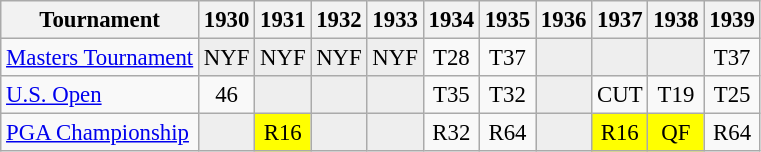<table class="wikitable" style="font-size:95%;text-align:center;">
<tr>
<th>Tournament</th>
<th>1930</th>
<th>1931</th>
<th>1932</th>
<th>1933</th>
<th>1934</th>
<th>1935</th>
<th>1936</th>
<th>1937</th>
<th>1938</th>
<th>1939</th>
</tr>
<tr>
<td align=left><a href='#'>Masters Tournament</a></td>
<td style="background:#eeeeee;">NYF</td>
<td style="background:#eeeeee;">NYF</td>
<td style="background:#eeeeee;">NYF</td>
<td style="background:#eeeeee;">NYF</td>
<td>T28</td>
<td>T37</td>
<td style="background:#eeeeee;"></td>
<td style="background:#eeeeee;"></td>
<td style="background:#eeeeee;"></td>
<td>T37</td>
</tr>
<tr>
<td align=left><a href='#'>U.S. Open</a></td>
<td>46</td>
<td style="background:#eeeeee;"></td>
<td style="background:#eeeeee;"></td>
<td style="background:#eeeeee;"></td>
<td>T35</td>
<td>T32</td>
<td style="background:#eeeeee;"></td>
<td>CUT</td>
<td>T19</td>
<td>T25</td>
</tr>
<tr>
<td align=left><a href='#'>PGA Championship</a></td>
<td style="background:#eeeeee;"></td>
<td style="background:yellow;">R16</td>
<td style="background:#eeeeee;"></td>
<td style="background:#eeeeee;"></td>
<td>R32</td>
<td>R64</td>
<td style="background:#eeeeee;"></td>
<td style="background:yellow;">R16</td>
<td style="background:yellow;">QF</td>
<td>R64</td>
</tr>
</table>
